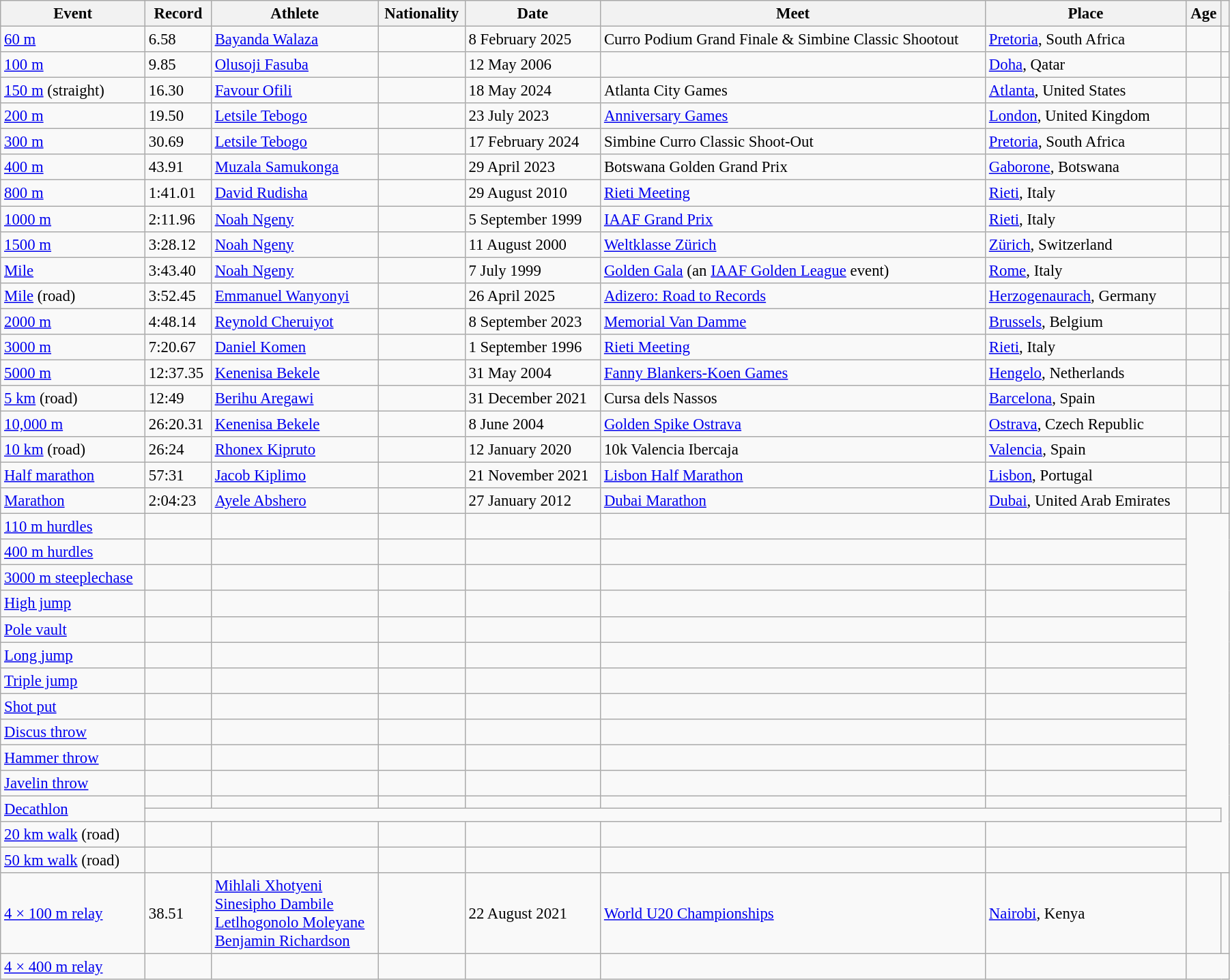<table class="wikitable" style="font-size:95%; width: 95%;">
<tr>
<th>Event</th>
<th>Record</th>
<th>Athlete</th>
<th>Nationality</th>
<th>Date</th>
<th>Meet</th>
<th>Place</th>
<th>Age</th>
<th></th>
</tr>
<tr>
<td><a href='#'>60 m</a></td>
<td>6.58  </td>
<td><a href='#'>Bayanda Walaza</a></td>
<td></td>
<td>8 February 2025</td>
<td>Curro Podium Grand Finale & Simbine Classic Shootout</td>
<td><a href='#'>Pretoria</a>, South Africa</td>
<td></td>
<td></td>
</tr>
<tr>
<td><a href='#'>100 m</a></td>
<td>9.85 </td>
<td><a href='#'>Olusoji Fasuba</a></td>
<td></td>
<td>12 May 2006</td>
<td></td>
<td><a href='#'>Doha</a>, Qatar</td>
<td></td>
<td></td>
</tr>
<tr>
<td><a href='#'>150 m</a> (straight)</td>
<td>16.30 </td>
<td><a href='#'>Favour Ofili</a></td>
<td></td>
<td>18 May 2024</td>
<td>Atlanta City Games</td>
<td><a href='#'>Atlanta</a>, United States</td>
<td></td>
<td></td>
</tr>
<tr>
<td><a href='#'>200 m</a></td>
<td>19.50 </td>
<td><a href='#'>Letsile Tebogo</a></td>
<td></td>
<td>23 July 2023</td>
<td><a href='#'>Anniversary Games</a></td>
<td><a href='#'>London</a>, United Kingdom</td>
<td></td>
<td></td>
</tr>
<tr>
<td><a href='#'>300 m</a></td>
<td>30.69 </td>
<td><a href='#'>Letsile Tebogo</a></td>
<td></td>
<td>17 February 2024</td>
<td>Simbine Curro Classic Shoot-Out</td>
<td><a href='#'>Pretoria</a>, South Africa</td>
<td></td>
<td></td>
</tr>
<tr>
<td><a href='#'>400 m</a></td>
<td>43.91 </td>
<td><a href='#'>Muzala Samukonga</a></td>
<td></td>
<td>29 April 2023</td>
<td>Botswana Golden Grand Prix</td>
<td><a href='#'>Gaborone</a>, Botswana</td>
<td></td>
<td></td>
</tr>
<tr>
<td><a href='#'>800 m</a></td>
<td>1:41.01</td>
<td><a href='#'>David Rudisha</a></td>
<td></td>
<td>29 August 2010</td>
<td><a href='#'>Rieti Meeting</a></td>
<td><a href='#'>Rieti</a>, Italy</td>
<td></td>
<td></td>
</tr>
<tr>
<td><a href='#'>1000 m</a></td>
<td>2:11.96</td>
<td><a href='#'>Noah Ngeny</a></td>
<td></td>
<td>5 September 1999</td>
<td><a href='#'>IAAF Grand Prix</a></td>
<td><a href='#'>Rieti</a>, Italy</td>
<td></td>
<td></td>
</tr>
<tr>
<td><a href='#'>1500 m</a></td>
<td>3:28.12</td>
<td><a href='#'>Noah Ngeny</a></td>
<td></td>
<td>11 August 2000</td>
<td><a href='#'>Weltklasse Zürich</a></td>
<td><a href='#'>Zürich</a>, Switzerland</td>
<td></td>
<td></td>
</tr>
<tr>
<td><a href='#'>Mile</a></td>
<td>3:43.40</td>
<td><a href='#'>Noah Ngeny</a></td>
<td></td>
<td>7 July 1999</td>
<td><a href='#'>Golden Gala</a> (an <a href='#'>IAAF Golden League</a> event)</td>
<td><a href='#'>Rome</a>, Italy</td>
<td></td>
<td></td>
</tr>
<tr>
<td><a href='#'>Mile</a> (road)</td>
<td>3:52.45</td>
<td><a href='#'>Emmanuel Wanyonyi</a></td>
<td></td>
<td>26 April 2025</td>
<td><a href='#'>Adizero: Road to Records</a></td>
<td><a href='#'>Herzogenaurach</a>, Germany</td>
<td></td>
<td></td>
</tr>
<tr>
<td><a href='#'>2000 m</a></td>
<td>4:48.14</td>
<td><a href='#'>Reynold Cheruiyot</a></td>
<td></td>
<td>8 September 2023</td>
<td><a href='#'>Memorial Van Damme</a></td>
<td><a href='#'>Brussels</a>, Belgium</td>
<td></td>
<td></td>
</tr>
<tr>
<td><a href='#'>3000 m</a></td>
<td>7:20.67</td>
<td><a href='#'>Daniel Komen</a></td>
<td></td>
<td>1 September 1996</td>
<td><a href='#'>Rieti Meeting</a></td>
<td><a href='#'>Rieti</a>, Italy</td>
<td></td>
<td></td>
</tr>
<tr>
<td><a href='#'>5000 m</a></td>
<td>12:37.35</td>
<td><a href='#'>Kenenisa Bekele</a></td>
<td></td>
<td>31 May 2004</td>
<td><a href='#'>Fanny Blankers-Koen Games</a></td>
<td><a href='#'>Hengelo</a>, Netherlands</td>
<td></td>
<td></td>
</tr>
<tr>
<td><a href='#'>5 km</a> (road)</td>
<td>12:49</td>
<td><a href='#'>Berihu Aregawi</a></td>
<td></td>
<td>31 December 2021</td>
<td>Cursa dels Nassos</td>
<td><a href='#'>Barcelona</a>, Spain</td>
<td></td>
<td></td>
</tr>
<tr>
<td><a href='#'>10,000 m</a></td>
<td>26:20.31</td>
<td><a href='#'>Kenenisa Bekele</a></td>
<td></td>
<td>8 June 2004</td>
<td><a href='#'>Golden Spike Ostrava</a></td>
<td><a href='#'>Ostrava</a>, Czech Republic</td>
<td></td>
<td></td>
</tr>
<tr>
<td><a href='#'>10 km</a> (road)</td>
<td>26:24</td>
<td><a href='#'>Rhonex Kipruto</a></td>
<td></td>
<td>12 January 2020</td>
<td>10k Valencia Ibercaja</td>
<td><a href='#'>Valencia</a>, Spain</td>
<td></td>
<td></td>
</tr>
<tr>
<td><a href='#'>Half marathon</a></td>
<td>57:31</td>
<td><a href='#'>Jacob Kiplimo</a></td>
<td></td>
<td>21 November 2021</td>
<td><a href='#'>Lisbon Half Marathon</a></td>
<td><a href='#'>Lisbon</a>, Portugal</td>
<td></td>
<td></td>
</tr>
<tr>
<td><a href='#'>Marathon</a></td>
<td>2:04:23</td>
<td><a href='#'>Ayele Abshero</a></td>
<td></td>
<td>27 January 2012</td>
<td><a href='#'>Dubai Marathon</a></td>
<td><a href='#'>Dubai</a>, United Arab Emirates</td>
<td></td>
<td></td>
</tr>
<tr>
<td><a href='#'>110 m hurdles</a></td>
<td></td>
<td></td>
<td></td>
<td></td>
<td></td>
<td></td>
</tr>
<tr>
<td><a href='#'>400 m hurdles</a></td>
<td></td>
<td></td>
<td></td>
<td></td>
<td></td>
<td></td>
</tr>
<tr>
<td><a href='#'>3000 m steeplechase</a></td>
<td></td>
<td></td>
<td></td>
<td></td>
<td></td>
<td></td>
</tr>
<tr>
<td><a href='#'>High jump</a></td>
<td></td>
<td></td>
<td></td>
<td></td>
<td></td>
<td></td>
</tr>
<tr>
<td><a href='#'>Pole vault</a></td>
<td></td>
<td></td>
<td></td>
<td></td>
<td></td>
<td></td>
</tr>
<tr>
<td><a href='#'>Long jump</a></td>
<td></td>
<td></td>
<td></td>
<td></td>
<td></td>
<td></td>
</tr>
<tr>
<td><a href='#'>Triple jump</a></td>
<td></td>
<td></td>
<td></td>
<td></td>
<td></td>
<td></td>
</tr>
<tr>
<td><a href='#'>Shot put</a></td>
<td></td>
<td></td>
<td></td>
<td></td>
<td></td>
<td></td>
</tr>
<tr>
<td><a href='#'>Discus throw</a></td>
<td></td>
<td></td>
<td></td>
<td></td>
<td></td>
<td></td>
</tr>
<tr>
<td><a href='#'>Hammer throw</a></td>
<td></td>
<td></td>
<td></td>
<td></td>
<td></td>
<td></td>
</tr>
<tr>
<td><a href='#'>Javelin throw</a></td>
<td></td>
<td></td>
<td></td>
<td></td>
<td></td>
<td></td>
</tr>
<tr>
<td rowspan=2><a href='#'>Decathlon</a></td>
<td></td>
<td></td>
<td></td>
<td></td>
<td></td>
<td></td>
</tr>
<tr>
<td colspan=6></td>
<td></td>
</tr>
<tr>
<td><a href='#'>20 km walk</a> (road)</td>
<td></td>
<td></td>
<td></td>
<td></td>
<td></td>
<td></td>
</tr>
<tr>
<td><a href='#'>50 km walk</a> (road)</td>
<td></td>
<td></td>
<td></td>
<td></td>
<td></td>
<td></td>
</tr>
<tr>
<td><a href='#'>4 × 100 m relay</a></td>
<td>38.51 </td>
<td><a href='#'>Mihlali Xhotyeni</a><br><a href='#'>Sinesipho Dambile</a><br><a href='#'>Letlhogonolo Moleyane</a><br><a href='#'>Benjamin Richardson</a></td>
<td></td>
<td>22 August 2021</td>
<td><a href='#'>World U20 Championships</a></td>
<td><a href='#'>Nairobi</a>, Kenya</td>
<td><br><br><br></td>
<td></td>
</tr>
<tr>
<td><a href='#'>4 × 400 m relay</a></td>
<td></td>
<td></td>
<td></td>
<td></td>
<td></td>
<td></td>
</tr>
</table>
